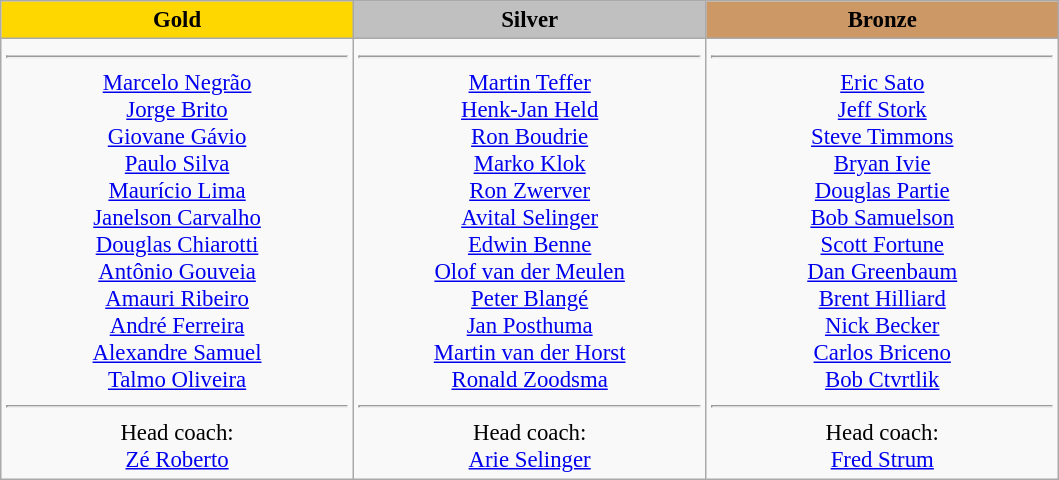<table class="wikitable" style="text-align:center; font-size:95%;">
<tr>
<th style="width:15em; background:gold">Gold</th>
<th style="width:15em; background:silver">Silver</th>
<th style="width:15em; background:#cc9966">Bronze</th>
</tr>
<tr>
<td><hr><a href='#'>Marcelo Negrão</a><br><a href='#'>Jorge Brito</a><br><a href='#'>Giovane Gávio</a><br><a href='#'>Paulo Silva</a><br><a href='#'>Maurício Lima</a><br><a href='#'>Janelson Carvalho</a><br><a href='#'>Douglas Chiarotti</a><br><a href='#'>Antônio Gouveia</a><br><a href='#'>Amauri Ribeiro</a><br><a href='#'>André Ferreira</a><br><a href='#'>Alexandre Samuel</a><br><a href='#'>Talmo Oliveira</a><br><hr>Head coach:<br><a href='#'>Zé Roberto</a></td>
<td><hr><a href='#'>Martin Teffer</a><br><a href='#'>Henk-Jan Held</a><br><a href='#'>Ron Boudrie</a><br><a href='#'>Marko Klok</a><br><a href='#'>Ron Zwerver</a><br><a href='#'>Avital Selinger</a><br><a href='#'>Edwin Benne</a><br><a href='#'>Olof van der Meulen</a><br><a href='#'>Peter Blangé</a><br><a href='#'>Jan Posthuma</a><br><a href='#'>Martin van der Horst</a><br><a href='#'>Ronald Zoodsma</a><br><hr>Head coach:<br><a href='#'>Arie Selinger</a></td>
<td><hr><a href='#'>Eric Sato</a><br><a href='#'>Jeff Stork</a><br><a href='#'>Steve Timmons</a><br><a href='#'>Bryan Ivie</a><br><a href='#'>Douglas Partie</a><br><a href='#'>Bob Samuelson</a><br><a href='#'>Scott Fortune</a><br><a href='#'>Dan Greenbaum</a><br><a href='#'>Brent Hilliard</a><br><a href='#'>Nick Becker</a><br><a href='#'>Carlos Briceno</a><br><a href='#'>Bob Ctvrtlik</a><br><hr>Head coach:<br><a href='#'>Fred Strum</a></td>
</tr>
</table>
